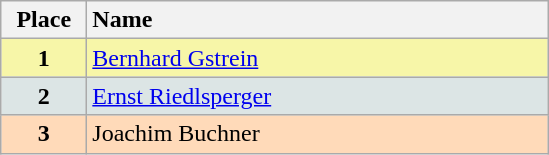<table class="wikitable" style="text-align:center">
<tr>
<th width="50">Place</th>
<th width="300" style="text-align:left">Name</th>
</tr>
<tr bgcolor="#F7F6A8">
<td><strong>1</strong></td>
<td align="left"><a href='#'>Bernhard Gstrein</a></td>
</tr>
<tr bgcolor="#DCE5E5">
<td><strong>2</strong></td>
<td align="left"><a href='#'>Ernst Riedlsperger</a></td>
</tr>
<tr bgcolor="#FFDAB9">
<td><strong>3</strong></td>
<td align="left">Joachim Buchner</td>
</tr>
</table>
